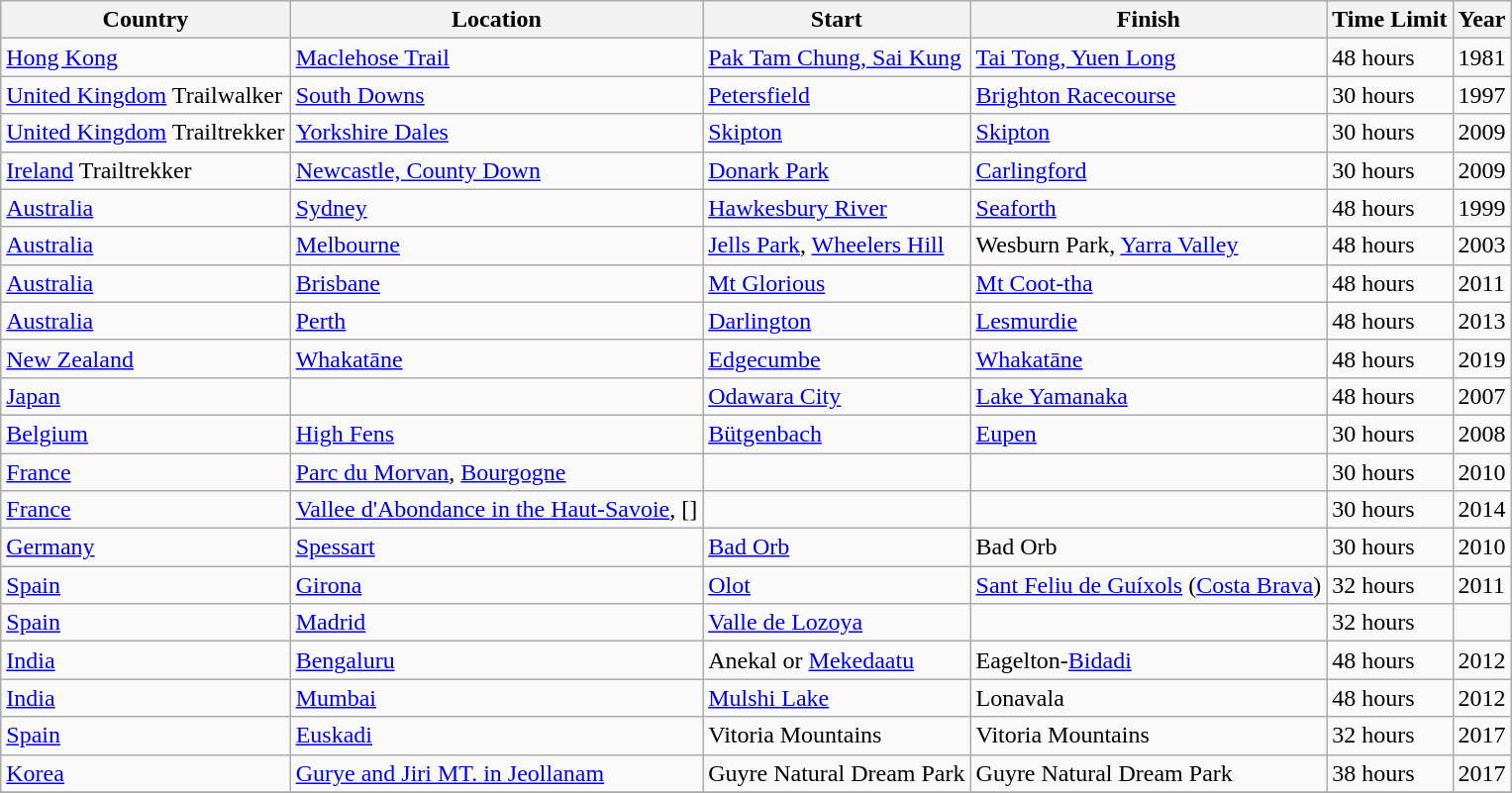<table class="wikitable sortable">
<tr>
<th>Country</th>
<th>Location</th>
<th>Start</th>
<th>Finish</th>
<th>Time Limit</th>
<th>Year</th>
</tr>
<tr>
<td><a href='#'>Hong Kong</a></td>
<td><a href='#'>Maclehose Trail</a></td>
<td><a href='#'>Pak Tam Chung, Sai Kung</a></td>
<td><a href='#'>Tai Tong, Yuen Long</a></td>
<td>48 hours</td>
<td>1981</td>
</tr>
<tr>
<td><a href='#'>United Kingdom</a> Trailwalker</td>
<td><a href='#'>South Downs</a></td>
<td><a href='#'>Petersfield</a></td>
<td><a href='#'>Brighton Racecourse</a></td>
<td>30 hours</td>
<td>1997</td>
</tr>
<tr>
<td><a href='#'>United Kingdom</a> Trailtrekker</td>
<td><a href='#'>Yorkshire Dales</a></td>
<td><a href='#'>Skipton</a></td>
<td><a href='#'>Skipton</a></td>
<td>30 hours</td>
<td>2009</td>
</tr>
<tr>
<td><a href='#'>Ireland</a> Trailtrekker</td>
<td><a href='#'>Newcastle, County Down</a></td>
<td><a href='#'>Donark Park</a></td>
<td><a href='#'>Carlingford</a></td>
<td>30 hours</td>
<td>2009</td>
</tr>
<tr>
<td><a href='#'>Australia</a></td>
<td><a href='#'>Sydney</a></td>
<td><a href='#'>Hawkesbury River</a></td>
<td><a href='#'>Seaforth</a></td>
<td>48 hours</td>
<td>1999</td>
</tr>
<tr>
<td><a href='#'>Australia</a></td>
<td><a href='#'>Melbourne</a></td>
<td><a href='#'>Jells Park</a>, <a href='#'>Wheelers Hill</a></td>
<td>Wesburn Park, <a href='#'>Yarra Valley</a></td>
<td>48 hours</td>
<td>2003</td>
</tr>
<tr>
<td><a href='#'>Australia</a></td>
<td><a href='#'>Brisbane</a></td>
<td><a href='#'>Mt Glorious</a></td>
<td><a href='#'>Mt Coot-tha</a></td>
<td>48 hours</td>
<td>2011</td>
</tr>
<tr>
<td><a href='#'>Australia</a></td>
<td><a href='#'>Perth</a></td>
<td><a href='#'>Darlington</a></td>
<td><a href='#'>Lesmurdie</a></td>
<td>48 hours</td>
<td>2013</td>
</tr>
<tr>
<td><a href='#'>New Zealand</a></td>
<td><a href='#'>Whakatāne</a></td>
<td><a href='#'>Edgecumbe</a></td>
<td><a href='#'>Whakatāne</a></td>
<td>48 hours</td>
<td>2019</td>
</tr>
<tr>
<td><a href='#'>Japan</a></td>
<td></td>
<td><a href='#'>Odawara City</a></td>
<td><a href='#'>Lake Yamanaka</a></td>
<td>48 hours</td>
<td>2007</td>
</tr>
<tr>
<td><a href='#'>Belgium</a></td>
<td><a href='#'>High Fens</a></td>
<td><a href='#'>Bütgenbach</a></td>
<td><a href='#'>Eupen</a></td>
<td>30 hours</td>
<td>2008</td>
</tr>
<tr>
<td><a href='#'>France</a></td>
<td><a href='#'>Parc du Morvan</a>, <a href='#'>Bourgogne</a></td>
<td></td>
<td></td>
<td>30 hours</td>
<td>2010</td>
</tr>
<tr>
<td><a href='#'>France</a></td>
<td><a href='#'>Vallee d'Abondance in the Haut-Savoie</a>, []</td>
<td></td>
<td></td>
<td>30 hours</td>
<td>2014</td>
</tr>
<tr>
<td><a href='#'>Germany</a></td>
<td><a href='#'>Spessart</a></td>
<td><a href='#'>Bad Orb</a></td>
<td>Bad Orb</td>
<td>30 hours</td>
<td>2010</td>
</tr>
<tr>
<td><a href='#'>Spain</a></td>
<td><a href='#'>Girona</a></td>
<td><a href='#'>Olot</a></td>
<td><a href='#'>Sant Feliu de Guíxols</a> (<a href='#'>Costa Brava</a>)</td>
<td>32 hours</td>
<td>2011</td>
</tr>
<tr>
<td><a href='#'>Spain</a></td>
<td><a href='#'>Madrid</a></td>
<td><a href='#'>Valle de Lozoya</a></td>
<td></td>
<td>32 hours</td>
<td></td>
</tr>
<tr>
<td><a href='#'>India</a></td>
<td><a href='#'>Bengaluru</a></td>
<td>Anekal or <a href='#'>Mekedaatu</a></td>
<td>Eagelton-<a href='#'>Bidadi</a></td>
<td>48 hours</td>
<td>2012</td>
</tr>
<tr>
<td><a href='#'>India</a></td>
<td><a href='#'>Mumbai</a></td>
<td><a href='#'>Mulshi Lake</a></td>
<td>Lonavala</td>
<td>48 hours</td>
<td>2012</td>
</tr>
<tr>
<td><a href='#'>Spain</a></td>
<td><a href='#'>Euskadi</a></td>
<td>Vitoria Mountains</td>
<td>Vitoria Mountains</td>
<td>32 hours</td>
<td>2017</td>
</tr>
<tr>
<td><a href='#'>Korea</a></td>
<td><a href='#'>Gurye and Jiri MT. in Jeollanam </a></td>
<td>Guyre Natural Dream Park</td>
<td>Guyre Natural Dream Park</td>
<td>38 hours</td>
<td>2017</td>
</tr>
<tr>
</tr>
</table>
